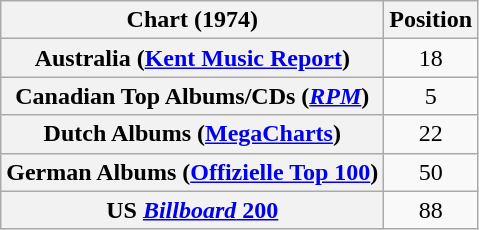<table class="wikitable plainrowheaders sortable" style="text-align:center;">
<tr>
<th>Chart (1974)</th>
<th>Position</th>
</tr>
<tr>
<th scope="row">Australia (<a href='#'>Kent Music Report</a>)</th>
<td>18</td>
</tr>
<tr>
<th scope="row">Canadian Top Albums/CDs (<a href='#'><em>RPM</em></a>)</th>
<td>5</td>
</tr>
<tr>
<th scope="row">Dutch Albums (<a href='#'>MegaCharts</a>)</th>
<td>22</td>
</tr>
<tr>
<th scope="row">German Albums (<a href='#'>Offizielle Top 100</a>)</th>
<td>50</td>
</tr>
<tr>
<th scope="row">US <a href='#'><em>Billboard</em> 200</a></th>
<td>88</td>
</tr>
</table>
